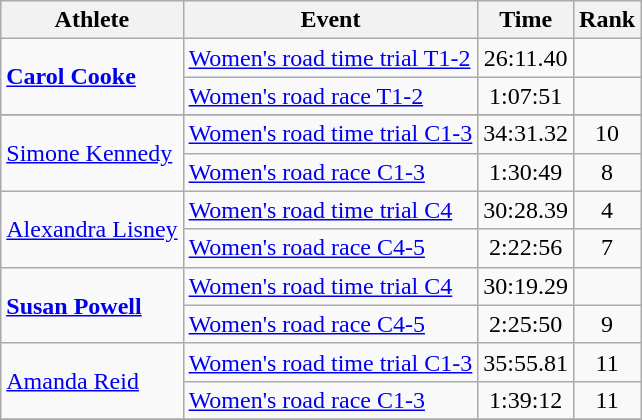<table class=wikitable>
<tr>
<th>Athlete</th>
<th>Event</th>
<th>Time</th>
<th>Rank</th>
</tr>
<tr>
<td rowspan="2"><strong><a href='#'>Carol Cooke</a></strong></td>
<td><a href='#'>Women's road time trial T1-2</a></td>
<td align="center">26:11.40</td>
<td align="center"></td>
</tr>
<tr>
<td><a href='#'>Women's road race T1-2</a></td>
<td align="center">1:07:51</td>
<td align="center"></td>
</tr>
<tr>
</tr>
<tr>
<td rowspan="2"><a href='#'>Simone Kennedy</a></td>
<td><a href='#'>Women's road time trial C1-3</a></td>
<td align="center">34:31.32</td>
<td align="center">10</td>
</tr>
<tr>
<td><a href='#'>Women's road race C1-3</a></td>
<td align="center">1:30:49</td>
<td align="center">8</td>
</tr>
<tr>
<td rowspan="2"><a href='#'>Alexandra Lisney</a></td>
<td><a href='#'>Women's road time trial C4</a></td>
<td align="center">30:28.39</td>
<td align="center">4</td>
</tr>
<tr>
<td><a href='#'>Women's road race C4-5</a></td>
<td align="center">2:22:56</td>
<td align="center">7</td>
</tr>
<tr>
<td rowspan="2"><a href='#'><strong>Susan Powell</strong></a></td>
<td><a href='#'>Women's road time trial C4</a></td>
<td align="center">30:19.29</td>
<td align="center"></td>
</tr>
<tr>
<td><a href='#'>Women's road race C4-5</a></td>
<td align="center">2:25:50</td>
<td align="center">9</td>
</tr>
<tr>
<td rowspan="2"><a href='#'>Amanda Reid</a></td>
<td><a href='#'>Women's road time trial C1-3</a></td>
<td align="center">35:55.81</td>
<td align="center">11</td>
</tr>
<tr>
<td><a href='#'>Women's road race C1-3</a></td>
<td align="center">1:39:12</td>
<td align="center">11</td>
</tr>
<tr>
</tr>
</table>
